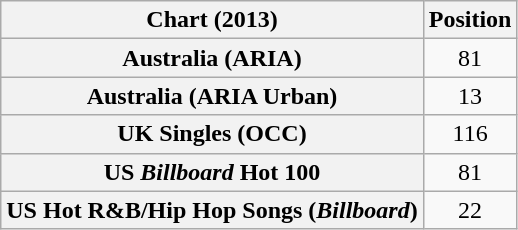<table class="wikitable plainrowheaders sortable" style="text-align:center;">
<tr>
<th>Chart (2013)</th>
<th>Position</th>
</tr>
<tr>
<th scope="row">Australia (ARIA)</th>
<td style="text-align:center;">81</td>
</tr>
<tr>
<th scope="row">Australia (ARIA Urban)</th>
<td style="text-align:center;">13</td>
</tr>
<tr>
<th scope="row">UK Singles (OCC)</th>
<td style="text-align:center;">116</td>
</tr>
<tr>
<th scope="row">US <em>Billboard</em> Hot 100</th>
<td style="text-align:center;">81</td>
</tr>
<tr>
<th scope="row">US Hot R&B/Hip Hop Songs (<em>Billboard</em>)</th>
<td style="text-align:center;">22</td>
</tr>
</table>
